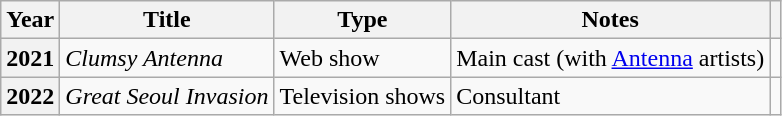<table class="wikitable plainrowheaders">
<tr>
<th scope="col">Year</th>
<th scope="col">Title</th>
<th scope="col">Type</th>
<th scope="col">Notes</th>
<th scope="col" class="unsortable"></th>
</tr>
<tr>
<th scope="row">2021</th>
<td><em>Clumsy Antenna</em>  </td>
<td>Web show</td>
<td>Main cast (with <a href='#'>Antenna</a> artists)</td>
<td></td>
</tr>
<tr>
<th scope="row">2022</th>
<td><em>Great Seoul Invasion</em></td>
<td>Television shows</td>
<td>Consultant</td>
<td></td>
</tr>
</table>
